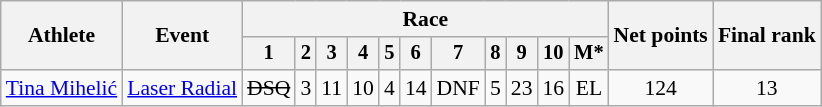<table class="wikitable" style="font-size:90%">
<tr>
<th rowspan="2">Athlete</th>
<th rowspan="2">Event</th>
<th colspan=11>Race</th>
<th rowspan=2>Net points</th>
<th rowspan=2>Final rank</th>
</tr>
<tr style="font-size:95%">
<th>1</th>
<th>2</th>
<th>3</th>
<th>4</th>
<th>5</th>
<th>6</th>
<th>7</th>
<th>8</th>
<th>9</th>
<th>10</th>
<th>M*</th>
</tr>
<tr align=center>
<td align=left><a href='#'>Tina Mihelić</a></td>
<td align=left><a href='#'>Laser Radial</a></td>
<td><s>DSQ</s></td>
<td>3</td>
<td>11</td>
<td>10</td>
<td>4</td>
<td>14</td>
<td>DNF</td>
<td>5</td>
<td>23</td>
<td>16</td>
<td>EL</td>
<td>124</td>
<td>13</td>
</tr>
</table>
